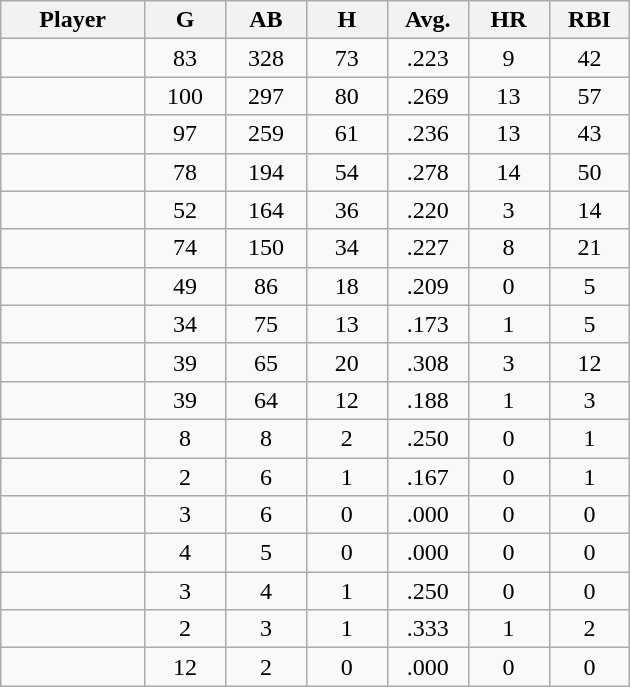<table class="wikitable sortable">
<tr>
<th bgcolor="#DDDDFF" width="16%">Player</th>
<th bgcolor="#DDDDFF" width="9%">G</th>
<th bgcolor="#DDDDFF" width="9%">AB</th>
<th bgcolor="#DDDDFF" width="9%">H</th>
<th bgcolor="#DDDDFF" width="9%">Avg.</th>
<th bgcolor="#DDDDFF" width="9%">HR</th>
<th bgcolor="#DDDDFF" width="9%">RBI</th>
</tr>
<tr align="center">
<td></td>
<td>83</td>
<td>328</td>
<td>73</td>
<td>.223</td>
<td>9</td>
<td>42</td>
</tr>
<tr align="center">
<td></td>
<td>100</td>
<td>297</td>
<td>80</td>
<td>.269</td>
<td>13</td>
<td>57</td>
</tr>
<tr align="center">
<td></td>
<td>97</td>
<td>259</td>
<td>61</td>
<td>.236</td>
<td>13</td>
<td>43</td>
</tr>
<tr align="center">
<td></td>
<td>78</td>
<td>194</td>
<td>54</td>
<td>.278</td>
<td>14</td>
<td>50</td>
</tr>
<tr align="center">
<td></td>
<td>52</td>
<td>164</td>
<td>36</td>
<td>.220</td>
<td>3</td>
<td>14</td>
</tr>
<tr align="center">
<td></td>
<td>74</td>
<td>150</td>
<td>34</td>
<td>.227</td>
<td>8</td>
<td>21</td>
</tr>
<tr align="center">
<td></td>
<td>49</td>
<td>86</td>
<td>18</td>
<td>.209</td>
<td>0</td>
<td>5</td>
</tr>
<tr align="center">
<td></td>
<td>34</td>
<td>75</td>
<td>13</td>
<td>.173</td>
<td>1</td>
<td>5</td>
</tr>
<tr align="center">
<td></td>
<td>39</td>
<td>65</td>
<td>20</td>
<td>.308</td>
<td>3</td>
<td>12</td>
</tr>
<tr align="center">
<td></td>
<td>39</td>
<td>64</td>
<td>12</td>
<td>.188</td>
<td>1</td>
<td>3</td>
</tr>
<tr align="center">
<td></td>
<td>8</td>
<td>8</td>
<td>2</td>
<td>.250</td>
<td>0</td>
<td>1</td>
</tr>
<tr align="center">
<td></td>
<td>2</td>
<td>6</td>
<td>1</td>
<td>.167</td>
<td>0</td>
<td>1</td>
</tr>
<tr align="center">
<td></td>
<td>3</td>
<td>6</td>
<td>0</td>
<td>.000</td>
<td>0</td>
<td>0</td>
</tr>
<tr align="center">
<td></td>
<td>4</td>
<td>5</td>
<td>0</td>
<td>.000</td>
<td>0</td>
<td>0</td>
</tr>
<tr align="center">
<td></td>
<td>3</td>
<td>4</td>
<td>1</td>
<td>.250</td>
<td>0</td>
<td>0</td>
</tr>
<tr align="center">
<td></td>
<td>2</td>
<td>3</td>
<td>1</td>
<td>.333</td>
<td>1</td>
<td>2</td>
</tr>
<tr align="center">
<td></td>
<td>12</td>
<td>2</td>
<td>0</td>
<td>.000</td>
<td>0</td>
<td>0</td>
</tr>
</table>
